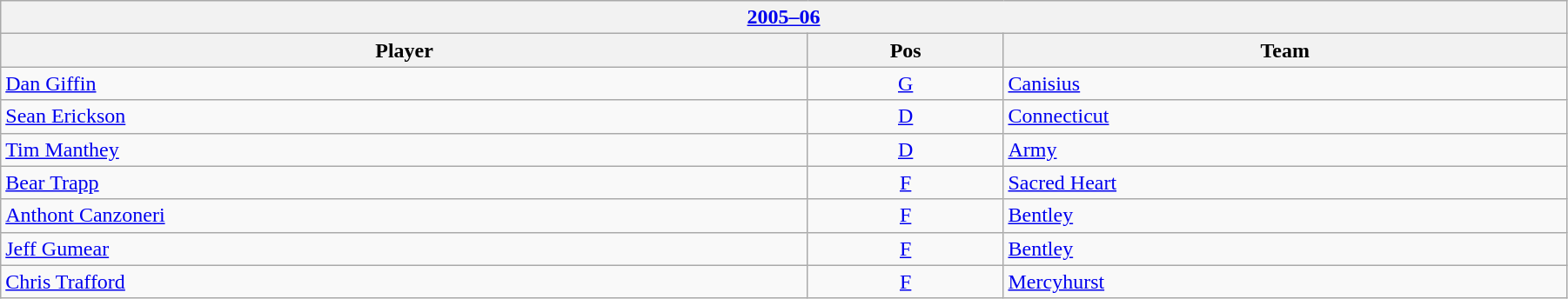<table class="wikitable" width=95%>
<tr>
<th colspan=3><a href='#'>2005–06</a></th>
</tr>
<tr>
<th>Player</th>
<th>Pos</th>
<th>Team</th>
</tr>
<tr>
<td><a href='#'>Dan Giffin</a></td>
<td style="text-align:center;"><a href='#'>G</a></td>
<td><a href='#'>Canisius</a></td>
</tr>
<tr>
<td><a href='#'>Sean Erickson</a></td>
<td style="text-align:center;"><a href='#'>D</a></td>
<td><a href='#'>Connecticut</a></td>
</tr>
<tr>
<td><a href='#'>Tim Manthey</a></td>
<td style="text-align:center;"><a href='#'>D</a></td>
<td><a href='#'>Army</a></td>
</tr>
<tr>
<td><a href='#'>Bear Trapp</a></td>
<td style="text-align:center;"><a href='#'>F</a></td>
<td><a href='#'>Sacred Heart</a></td>
</tr>
<tr>
<td><a href='#'>Anthont Canzoneri</a></td>
<td style="text-align:center;"><a href='#'>F</a></td>
<td><a href='#'>Bentley</a></td>
</tr>
<tr>
<td><a href='#'>Jeff Gumear</a></td>
<td style="text-align:center;"><a href='#'>F</a></td>
<td><a href='#'>Bentley</a></td>
</tr>
<tr>
<td><a href='#'>Chris Trafford</a></td>
<td style="text-align:center;"><a href='#'>F</a></td>
<td><a href='#'>Mercyhurst</a></td>
</tr>
</table>
